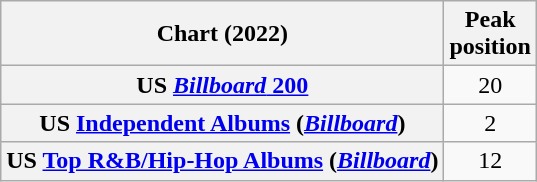<table class="wikitable sortable plainrowheaders" style="text-align:center">
<tr>
<th scope="col">Chart (2022)</th>
<th scope="col">Peak<br>position</th>
</tr>
<tr>
<th scope="row">US <a href='#'><em>Billboard</em> 200</a></th>
<td>20</td>
</tr>
<tr>
<th scope="row">US <a href='#'>Independent Albums</a> (<em><a href='#'>Billboard</a></em>)</th>
<td>2</td>
</tr>
<tr>
<th scope="row">US <a href='#'>Top R&B/Hip-Hop Albums</a> (<em><a href='#'>Billboard</a></em>)</th>
<td>12</td>
</tr>
</table>
